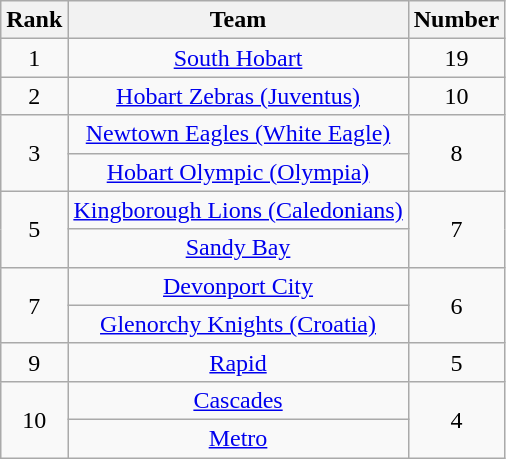<table class="wikitable" style="text-align:center">
<tr>
<th>Rank</th>
<th>Team</th>
<th>Number</th>
</tr>
<tr>
<td>1</td>
<td><a href='#'>South Hobart</a></td>
<td>19</td>
</tr>
<tr>
<td>2</td>
<td><a href='#'>Hobart Zebras (Juventus)</a></td>
<td>10</td>
</tr>
<tr>
<td rowspan=2>3</td>
<td><a href='#'>Newtown Eagles (White Eagle)</a></td>
<td rowspan=2>8</td>
</tr>
<tr>
<td><a href='#'>Hobart Olympic (Olympia)</a></td>
</tr>
<tr>
<td rowspan=2>5</td>
<td><a href='#'>Kingborough Lions (Caledonians)</a></td>
<td rowspan=2>7</td>
</tr>
<tr>
<td><a href='#'>Sandy Bay</a></td>
</tr>
<tr>
<td rowspan=2>7</td>
<td><a href='#'>Devonport City</a></td>
<td rowspan=2>6</td>
</tr>
<tr>
<td><a href='#'>Glenorchy Knights (Croatia)</a></td>
</tr>
<tr>
<td>9</td>
<td><a href='#'>Rapid</a></td>
<td>5</td>
</tr>
<tr>
<td rowspan=2>10</td>
<td><a href='#'>Cascades</a></td>
<td rowspan=2>4</td>
</tr>
<tr>
<td><a href='#'>Metro</a></td>
</tr>
</table>
